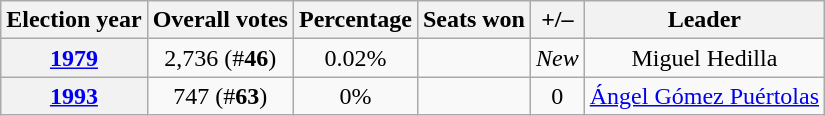<table class="wikitable" style="text-align:center;">
<tr>
<th>Election year</th>
<th>Overall votes</th>
<th>Percentage</th>
<th>Seats won</th>
<th>+/–</th>
<th>Leader</th>
</tr>
<tr>
<th><a href='#'>1979</a></th>
<td>2,736 (#<strong>46</strong>)</td>
<td>0.02%</td>
<td></td>
<td><em>New</em></td>
<td>Miguel Hedilla</td>
</tr>
<tr>
<th><a href='#'>1993</a></th>
<td>747 (#<strong>63</strong>)</td>
<td>0%</td>
<td></td>
<td> 0</td>
<td><a href='#'>Ángel Gómez Puértolas</a></td>
</tr>
</table>
